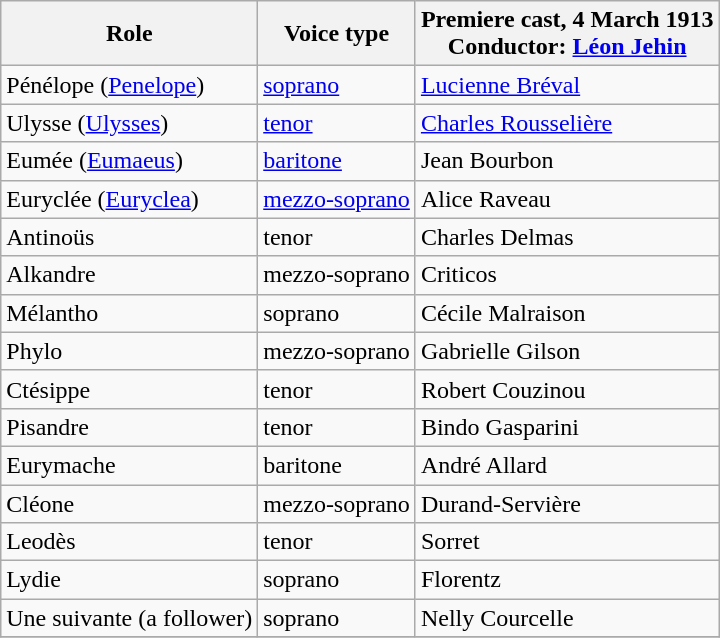<table class="wikitable">
<tr>
<th>Role</th>
<th>Voice type</th>
<th>Premiere cast, 4 March 1913<br>Conductor: <a href='#'>Léon&nbsp;Jehin</a></th>
</tr>
<tr>
<td>Pénélope (<a href='#'>Penelope</a>)</td>
<td><a href='#'>soprano</a></td>
<td><a href='#'>Lucienne Bréval</a></td>
</tr>
<tr>
<td>Ulysse (<a href='#'>Ulysses</a>)</td>
<td><a href='#'>tenor</a></td>
<td><a href='#'>Charles Rousselière</a></td>
</tr>
<tr>
<td>Eumée (<a href='#'>Eumaeus</a>)</td>
<td><a href='#'>baritone</a></td>
<td>Jean Bourbon</td>
</tr>
<tr>
<td>Euryclée (<a href='#'>Euryclea</a>)</td>
<td><a href='#'>mezzo-soprano</a></td>
<td>Alice Raveau</td>
</tr>
<tr>
<td>Antinoüs</td>
<td>tenor</td>
<td>Charles Delmas</td>
</tr>
<tr>
<td>Alkandre</td>
<td>mezzo-soprano</td>
<td>Criticos</td>
</tr>
<tr>
<td>Mélantho</td>
<td>soprano</td>
<td>Cécile Malraison</td>
</tr>
<tr>
<td>Phylo</td>
<td>mezzo-soprano</td>
<td>Gabrielle Gilson</td>
</tr>
<tr>
<td>Ctésippe</td>
<td>tenor</td>
<td>Robert Couzinou</td>
</tr>
<tr>
<td>Pisandre</td>
<td>tenor</td>
<td>Bindo Gasparini</td>
</tr>
<tr>
<td>Eurymache</td>
<td>baritone</td>
<td>André Allard</td>
</tr>
<tr>
<td>Cléone</td>
<td>mezzo-soprano</td>
<td>Durand-Servière</td>
</tr>
<tr>
<td>Leodès</td>
<td>tenor</td>
<td>Sorret</td>
</tr>
<tr>
<td>Lydie</td>
<td>soprano</td>
<td>Florentz</td>
</tr>
<tr>
<td>Une suivante (a follower)</td>
<td>soprano</td>
<td>Nelly Courcelle</td>
</tr>
<tr>
</tr>
</table>
